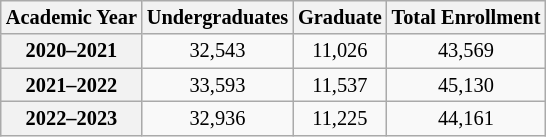<table style="float:right; font-size:85%; margin:10px; text-align:center; font-size:85%; margin:auto;" class="wikitable">
<tr>
<th>Academic Year</th>
<th>Undergraduates</th>
<th>Graduate</th>
<th>Total Enrollment</th>
</tr>
<tr>
<th>2020–2021</th>
<td>32,543</td>
<td>11,026</td>
<td>43,569</td>
</tr>
<tr>
<th>2021–2022</th>
<td>33,593</td>
<td>11,537</td>
<td>45,130</td>
</tr>
<tr>
<th>2022–2023</th>
<td>32,936</td>
<td>11,225</td>
<td>44,161</td>
</tr>
</table>
